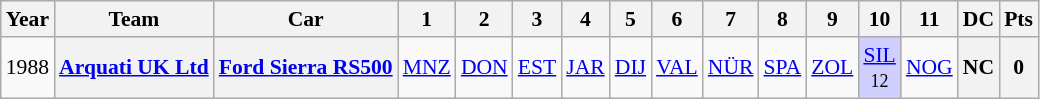<table class="wikitable" style="text-align:center; font-size:90%">
<tr>
<th>Year</th>
<th>Team</th>
<th>Car</th>
<th>1</th>
<th>2</th>
<th>3</th>
<th>4</th>
<th>5</th>
<th>6</th>
<th>7</th>
<th>8</th>
<th>9</th>
<th>10</th>
<th>11</th>
<th>DC</th>
<th>Pts</th>
</tr>
<tr>
<td>1988</td>
<th> <a href='#'>Arquati UK Ltd</a></th>
<th><a href='#'>Ford Sierra RS500</a></th>
<td><a href='#'>MNZ</a></td>
<td><a href='#'>DON</a></td>
<td><a href='#'>EST</a></td>
<td><a href='#'>JAR</a></td>
<td><a href='#'>DIJ</a></td>
<td><a href='#'>VAL</a></td>
<td><a href='#'>NÜR</a></td>
<td><a href='#'>SPA</a></td>
<td><a href='#'>ZOL</a></td>
<td style="background:#CFCFFF;"><a href='#'>SIL</a><br><small>12</small></td>
<td><a href='#'>NOG</a></td>
<th>NC</th>
<th>0</th>
</tr>
</table>
